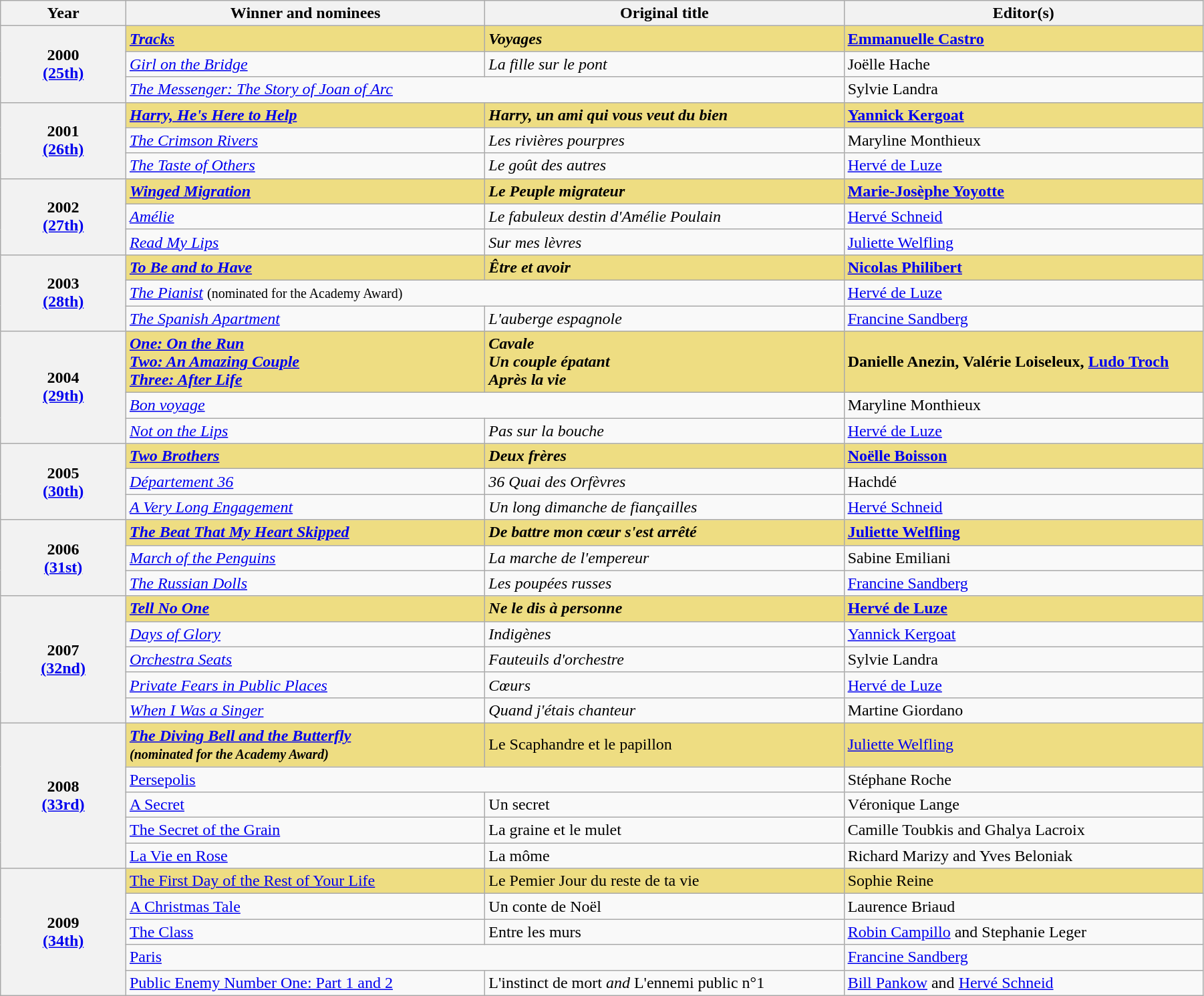<table class="wikitable" style="width:95%;" cellpadding="5">
<tr>
<th style="width:100px;">Year</th>
<th style="width:300px;">Winner and nominees</th>
<th style="width:300px;">Original title</th>
<th style="width:300px;">Editor(s)</th>
</tr>
<tr>
<th rowspan="3" style="text-align:center;">2000<br><a href='#'>(25th)</a></th>
<td style="background:#eedd82;"><em><a href='#'><strong>Tracks</strong></a></em></td>
<td style="background:#eedd82;"><strong><em>Voyages</em></strong></td>
<td style="background:#eedd82;"><a href='#'><strong>Emmanuelle Castro</strong></a></td>
</tr>
<tr>
<td><em><a href='#'>Girl on the Bridge</a></em></td>
<td><em>La fille sur le pont</em></td>
<td>Joëlle Hache</td>
</tr>
<tr>
<td colspan="2"><em><a href='#'>The Messenger: The Story of Joan of Arc</a></em></td>
<td>Sylvie Landra</td>
</tr>
<tr>
<th rowspan="3" style="text-align:center;">2001<br><a href='#'>(26th)</a></th>
<td style="background:#eedd82;"><em><a href='#'><strong>Harry, He's Here to Help</strong></a></em></td>
<td style="background:#eedd82;"><strong><em>Harry, un ami qui vous veut du bien</em></strong></td>
<td style="background:#eedd82;"><a href='#'><strong>Yannick Kergoat</strong></a></td>
</tr>
<tr>
<td><em><a href='#'>The Crimson Rivers</a></em></td>
<td><em>Les rivières pourpres</em></td>
<td>Maryline Monthieux</td>
</tr>
<tr>
<td><em><a href='#'>The Taste of Others</a></em></td>
<td><em>Le goût des autres</em></td>
<td><a href='#'>Hervé de Luze</a></td>
</tr>
<tr>
<th rowspan="3" style="text-align:center;">2002<br><a href='#'>(27th)</a></th>
<td style="background:#eedd82;"><em><a href='#'><strong>Winged Migration</strong></a></em></td>
<td style="background:#eedd82;"><strong><em>Le Peuple migrateur</em></strong></td>
<td style="background:#eedd82;"><a href='#'><strong>Marie-Josèphe Yoyotte</strong></a></td>
</tr>
<tr>
<td><em><a href='#'>Amélie</a></em></td>
<td><em>Le fabuleux destin d'Amélie Poulain</em></td>
<td><a href='#'>Hervé Schneid</a></td>
</tr>
<tr>
<td><em><a href='#'>Read My Lips</a></em></td>
<td><em>Sur mes lèvres</em></td>
<td><a href='#'>Juliette Welfling</a></td>
</tr>
<tr>
<th rowspan="3" style="text-align:center;">2003<br><a href='#'>(28th)</a></th>
<td style="background:#eedd82;"><em><a href='#'><strong>To Be and to Have</strong></a></em></td>
<td style="background:#eedd82;"><strong><em>Être et avoir</em></strong></td>
<td style="background:#eedd82;"><a href='#'><strong>Nicolas Philibert</strong></a></td>
</tr>
<tr>
<td colspan="2"><em><a href='#'>The Pianist</a></em> <small>(nominated for the Academy Award)</small></td>
<td><a href='#'>Hervé de Luze</a></td>
</tr>
<tr>
<td><em><a href='#'>The Spanish Apartment</a></em></td>
<td><em>L'auberge espagnole</em></td>
<td><a href='#'>Francine Sandberg</a></td>
</tr>
<tr>
<th rowspan="3" style="text-align:center;">2004<br><a href='#'>(29th)</a></th>
<td style="background:#eedd82;"><strong><em><a href='#'>One: On the Run</a><em><br></em><a href='#'>Two: An Amazing Couple</a><em><br></em><a href='#'>Three: After Life</a></em></strong></td>
<td style="background:#eedd82;"><strong><em>Cavale<em><br></em>Un couple épatant<em><br></em>Après la vie</em></strong></td>
<td style="background:#eedd82;"><strong>Danielle Anezin, Valérie Loiseleux, <a href='#'>Ludo Troch</a></strong></td>
</tr>
<tr>
<td colspan="2"><em><a href='#'>Bon voyage</a></em></td>
<td>Maryline Monthieux</td>
</tr>
<tr>
<td><em><a href='#'>Not on the Lips</a></em></td>
<td><em>Pas sur la bouche</em></td>
<td><a href='#'>Hervé de Luze</a></td>
</tr>
<tr>
<th rowspan="3" style="text-align:center;">2005<br><a href='#'>(30th)</a></th>
<td style="background:#eedd82;"><em><a href='#'><strong>Two Brothers</strong></a></em></td>
<td style="background:#eedd82;"><strong><em>Deux frères</em></strong></td>
<td style="background:#eedd82;"><a href='#'><strong>Noëlle Boisson</strong></a></td>
</tr>
<tr>
<td><em><a href='#'>Département 36</a></em></td>
<td><em>36 Quai des Orfèvres</em></td>
<td>Hachdé</td>
</tr>
<tr>
<td><em><a href='#'>A Very Long Engagement</a></em></td>
<td><em>Un long dimanche de fiançailles</em></td>
<td><a href='#'>Hervé Schneid</a></td>
</tr>
<tr>
<th rowspan="3" style="text-align:center;">2006<br><a href='#'>(31st)</a></th>
<td style="background:#eedd82;"><em><a href='#'><strong>The Beat That My Heart Skipped</strong></a></em></td>
<td style="background:#eedd82;"><strong><em>De battre mon cœur s'est arrêté</em></strong></td>
<td style="background:#eedd82;"><a href='#'><strong>Juliette Welfling</strong></a></td>
</tr>
<tr>
<td><em><a href='#'>March of the Penguins</a></em></td>
<td><em>La marche de l'empereur</em></td>
<td>Sabine Emiliani</td>
</tr>
<tr>
<td><em><a href='#'>The Russian Dolls</a></em></td>
<td><em>Les poupées russes</em></td>
<td><a href='#'>Francine Sandberg</a></td>
</tr>
<tr>
<th rowspan="5" style="text-align:center;">2007<br><a href='#'>(32nd)</a></th>
<td style="background:#eedd82;"><em><a href='#'><strong>Tell No One</strong></a></em></td>
<td style="background:#eedd82;"><strong><em>Ne le dis à personne</em></strong></td>
<td style="background:#eedd82;"><a href='#'><strong>Hervé de Luze</strong></a></td>
</tr>
<tr>
<td><em><a href='#'>Days of Glory</a></em></td>
<td><em>Indigènes</em></td>
<td><a href='#'>Yannick Kergoat</a></td>
</tr>
<tr>
<td><em><a href='#'>Orchestra Seats</a></em></td>
<td><em>Fauteuils d'orchestre</em></td>
<td>Sylvie Landra</td>
</tr>
<tr>
<td><em><a href='#'>Private Fears in Public Places</a></em></td>
<td><em>Cœurs</em></td>
<td><a href='#'>Hervé de Luze</a></td>
</tr>
<tr>
<td><em><a href='#'>When I Was a Singer</a></em></td>
<td><em>Quand j'étais chanteur</em></td>
<td>Martine Giordano</td>
</tr>
<tr>
<th rowspan="5" style="text-align:center;">2008<br><a href='#'>(33rd)</a></th>
<td style="background:#eedd82;"><strong><em><a href='#'>The Diving Bell and the Butterfly</a><em><br><small>(nominated for the Academy Award)</small><strong></td>
<td style="background:#eedd82;"></em></strong>Le Scaphandre et le papillon<strong><em></td>
<td style="background:#eedd82;"><a href='#'></strong>Juliette Welfling<strong></a></td>
</tr>
<tr>
<td colspan="2"></em><a href='#'>Persepolis</a><em></td>
<td>Stéphane Roche</td>
</tr>
<tr>
<td></em><a href='#'>A Secret</a><em></td>
<td></em>Un secret<em></td>
<td>Véronique Lange</td>
</tr>
<tr>
<td></em><a href='#'>The Secret of the Grain</a><em></td>
<td></em>La graine et le mulet<em></td>
<td>Camille Toubkis and Ghalya Lacroix</td>
</tr>
<tr>
<td></em><a href='#'>La Vie en Rose</a><em></td>
<td></em>La môme<em></td>
<td>Richard Marizy and Yves Beloniak</td>
</tr>
<tr>
<th rowspan="5" style="text-align:center;">2009<br><a href='#'>(34th)</a></th>
<td style="background:#eedd82;"></em><a href='#'></strong>The First Day of the Rest of Your Life<strong></a><em></td>
<td style="background:#eedd82;"></em></strong>Le Pemier Jour du reste de ta vie<strong><em></td>
<td style="background:#eedd82;"></strong>Sophie Reine<strong></td>
</tr>
<tr>
<td></em><a href='#'>A Christmas Tale</a><em></td>
<td></em>Un conte de Noël<em></td>
<td>Laurence Briaud</td>
</tr>
<tr>
<td></em><a href='#'>The Class</a><em></td>
<td></em>Entre les murs<em></td>
<td><a href='#'>Robin Campillo</a> and Stephanie Leger</td>
</tr>
<tr>
<td colspan="2"></em><a href='#'>Paris</a><em></td>
<td><a href='#'>Francine Sandberg</a></td>
</tr>
<tr>
<td></em><a href='#'>Public Enemy Number One: Part 1 and 2</a><em></td>
<td></em>L'instinct de mort<em> and </em>L'ennemi public n°1<em></td>
<td><a href='#'>Bill Pankow</a> and <a href='#'>Hervé Schneid</a></td>
</tr>
</table>
